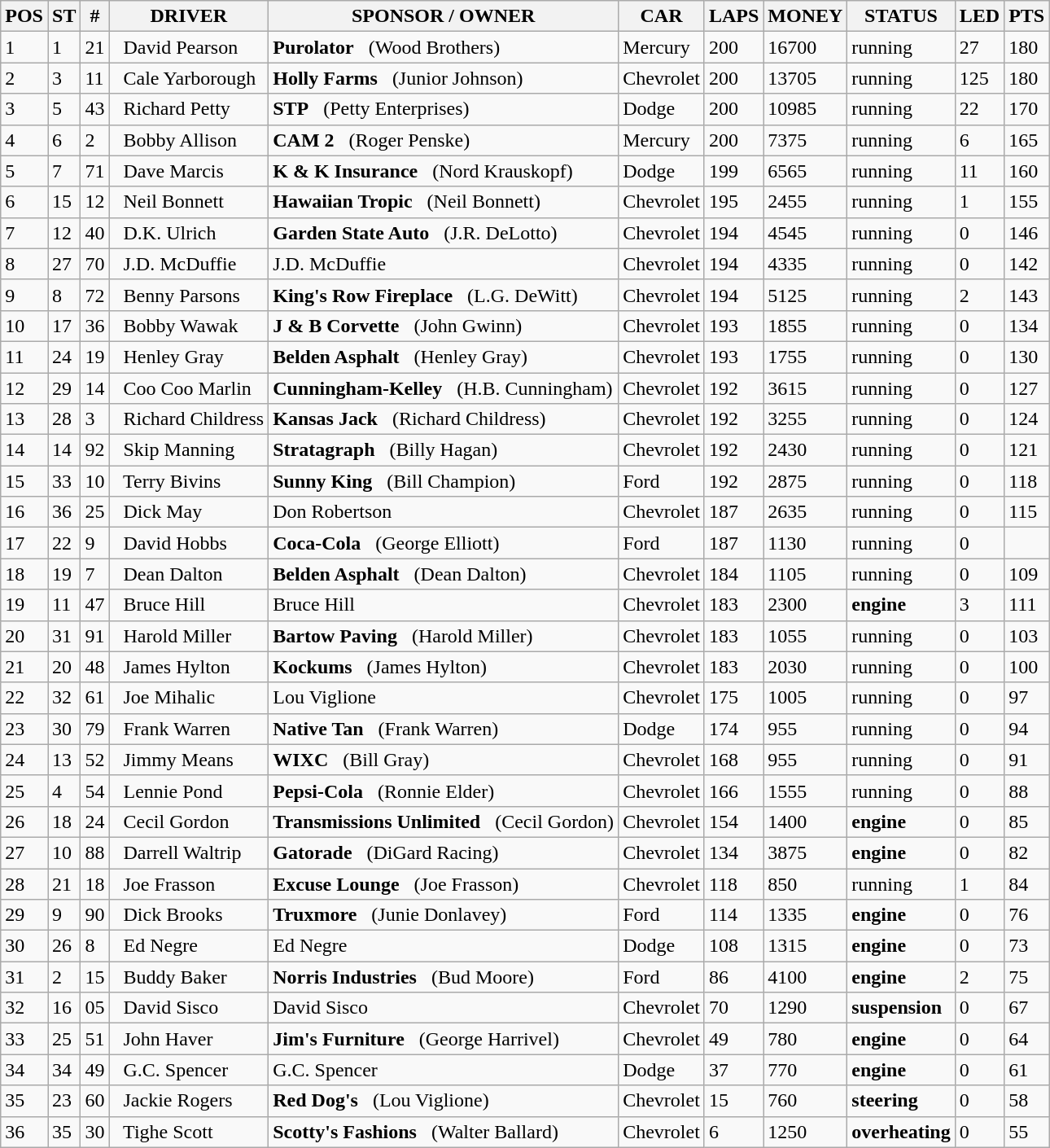<table class="wikitable">
<tr>
<th>POS</th>
<th>ST</th>
<th>#</th>
<th>DRIVER</th>
<th>SPONSOR / OWNER</th>
<th>CAR</th>
<th>LAPS</th>
<th>MONEY</th>
<th>STATUS</th>
<th>LED</th>
<th>PTS</th>
</tr>
<tr>
<td>1</td>
<td>1</td>
<td>21</td>
<td>  David Pearson</td>
<td><strong>Purolator</strong>   (Wood Brothers)</td>
<td>Mercury</td>
<td>200</td>
<td>16700</td>
<td>running</td>
<td>27</td>
<td>180</td>
</tr>
<tr>
<td>2</td>
<td>3</td>
<td>11</td>
<td>  Cale Yarborough</td>
<td><strong>Holly Farms</strong>   (Junior Johnson)</td>
<td>Chevrolet</td>
<td>200</td>
<td>13705</td>
<td>running</td>
<td>125</td>
<td>180</td>
</tr>
<tr>
<td>3</td>
<td>5</td>
<td>43</td>
<td>  Richard Petty</td>
<td><strong>STP</strong>   (Petty Enterprises)</td>
<td>Dodge</td>
<td>200</td>
<td>10985</td>
<td>running</td>
<td>22</td>
<td>170</td>
</tr>
<tr>
<td>4</td>
<td>6</td>
<td>2</td>
<td>  Bobby Allison</td>
<td><strong>CAM 2</strong>   (Roger Penske)</td>
<td>Mercury</td>
<td>200</td>
<td>7375</td>
<td>running</td>
<td>6</td>
<td>165</td>
</tr>
<tr>
<td>5</td>
<td>7</td>
<td>71</td>
<td>  Dave Marcis</td>
<td><strong>K & K Insurance</strong>   (Nord Krauskopf)</td>
<td>Dodge</td>
<td>199</td>
<td>6565</td>
<td>running</td>
<td>11</td>
<td>160</td>
</tr>
<tr>
<td>6</td>
<td>15</td>
<td>12</td>
<td>  Neil Bonnett</td>
<td><strong>Hawaiian Tropic</strong>   (Neil Bonnett)</td>
<td>Chevrolet</td>
<td>195</td>
<td>2455</td>
<td>running</td>
<td>1</td>
<td>155</td>
</tr>
<tr>
<td>7</td>
<td>12</td>
<td>40</td>
<td>  D.K. Ulrich</td>
<td><strong>Garden State Auto</strong>   (J.R. DeLotto)</td>
<td>Chevrolet</td>
<td>194</td>
<td>4545</td>
<td>running</td>
<td>0</td>
<td>146</td>
</tr>
<tr>
<td>8</td>
<td>27</td>
<td>70</td>
<td>  J.D. McDuffie</td>
<td>J.D. McDuffie</td>
<td>Chevrolet</td>
<td>194</td>
<td>4335</td>
<td>running</td>
<td>0</td>
<td>142</td>
</tr>
<tr>
<td>9</td>
<td>8</td>
<td>72</td>
<td>  Benny Parsons</td>
<td><strong>King's Row Fireplace</strong>   (L.G. DeWitt)</td>
<td>Chevrolet</td>
<td>194</td>
<td>5125</td>
<td>running</td>
<td>2</td>
<td>143</td>
</tr>
<tr>
<td>10</td>
<td>17</td>
<td>36</td>
<td>  Bobby Wawak</td>
<td><strong>J & B Corvette</strong>   (John Gwinn)</td>
<td>Chevrolet</td>
<td>193</td>
<td>1855</td>
<td>running</td>
<td>0</td>
<td>134</td>
</tr>
<tr>
<td>11</td>
<td>24</td>
<td>19</td>
<td>  Henley Gray</td>
<td><strong>Belden Asphalt</strong>   (Henley Gray)</td>
<td>Chevrolet</td>
<td>193</td>
<td>1755</td>
<td>running</td>
<td>0</td>
<td>130</td>
</tr>
<tr>
<td>12</td>
<td>29</td>
<td>14</td>
<td>  Coo Coo Marlin</td>
<td><strong>Cunningham-Kelley</strong>   (H.B. Cunningham)</td>
<td>Chevrolet</td>
<td>192</td>
<td>3615</td>
<td>running</td>
<td>0</td>
<td>127</td>
</tr>
<tr>
<td>13</td>
<td>28</td>
<td>3</td>
<td>  Richard Childress</td>
<td><strong>Kansas Jack</strong>   (Richard Childress)</td>
<td>Chevrolet</td>
<td>192</td>
<td>3255</td>
<td>running</td>
<td>0</td>
<td>124</td>
</tr>
<tr>
<td>14</td>
<td>14</td>
<td>92</td>
<td>  Skip Manning</td>
<td><strong>Stratagraph</strong>   (Billy Hagan)</td>
<td>Chevrolet</td>
<td>192</td>
<td>2430</td>
<td>running</td>
<td>0</td>
<td>121</td>
</tr>
<tr>
<td>15</td>
<td>33</td>
<td>10</td>
<td>  Terry Bivins</td>
<td><strong>Sunny King</strong>   (Bill Champion)</td>
<td>Ford</td>
<td>192</td>
<td>2875</td>
<td>running</td>
<td>0</td>
<td>118</td>
</tr>
<tr>
<td>16</td>
<td>36</td>
<td>25</td>
<td>  Dick May</td>
<td>Don Robertson</td>
<td>Chevrolet</td>
<td>187</td>
<td>2635</td>
<td>running</td>
<td>0</td>
<td>115</td>
</tr>
<tr>
<td>17</td>
<td>22</td>
<td>9</td>
<td>  David Hobbs</td>
<td><strong>Coca-Cola</strong>   (George Elliott)</td>
<td>Ford</td>
<td>187</td>
<td>1130</td>
<td>running</td>
<td>0</td>
<td></td>
</tr>
<tr>
<td>18</td>
<td>19</td>
<td>7</td>
<td>  Dean Dalton</td>
<td><strong>Belden Asphalt</strong>   (Dean Dalton)</td>
<td>Chevrolet</td>
<td>184</td>
<td>1105</td>
<td>running</td>
<td>0</td>
<td>109</td>
</tr>
<tr>
<td>19</td>
<td>11</td>
<td>47</td>
<td>  Bruce Hill</td>
<td>Bruce Hill</td>
<td>Chevrolet</td>
<td>183</td>
<td>2300</td>
<td><strong>engine</strong></td>
<td>3</td>
<td>111</td>
</tr>
<tr>
<td>20</td>
<td>31</td>
<td>91</td>
<td>  Harold Miller</td>
<td><strong>Bartow Paving</strong>   (Harold Miller)</td>
<td>Chevrolet</td>
<td>183</td>
<td>1055</td>
<td>running</td>
<td>0</td>
<td>103</td>
</tr>
<tr>
<td>21</td>
<td>20</td>
<td>48</td>
<td>  James Hylton</td>
<td><strong>Kockums</strong>   (James Hylton)</td>
<td>Chevrolet</td>
<td>183</td>
<td>2030</td>
<td>running</td>
<td>0</td>
<td>100</td>
</tr>
<tr>
<td>22</td>
<td>32</td>
<td>61</td>
<td>  Joe Mihalic</td>
<td>Lou Viglione</td>
<td>Chevrolet</td>
<td>175</td>
<td>1005</td>
<td>running</td>
<td>0</td>
<td>97</td>
</tr>
<tr>
<td>23</td>
<td>30</td>
<td>79</td>
<td>  Frank Warren</td>
<td><strong>Native Tan</strong>   (Frank Warren)</td>
<td>Dodge</td>
<td>174</td>
<td>955</td>
<td>running</td>
<td>0</td>
<td>94</td>
</tr>
<tr>
<td>24</td>
<td>13</td>
<td>52</td>
<td>  Jimmy Means</td>
<td><strong>WIXC</strong>   (Bill Gray)</td>
<td>Chevrolet</td>
<td>168</td>
<td>955</td>
<td>running</td>
<td>0</td>
<td>91</td>
</tr>
<tr>
<td>25</td>
<td>4</td>
<td>54</td>
<td>  Lennie Pond</td>
<td><strong>Pepsi-Cola</strong>   (Ronnie Elder)</td>
<td>Chevrolet</td>
<td>166</td>
<td>1555</td>
<td>running</td>
<td>0</td>
<td>88</td>
</tr>
<tr>
<td>26</td>
<td>18</td>
<td>24</td>
<td>  Cecil Gordon</td>
<td><strong>Transmissions Unlimited</strong>   (Cecil Gordon)</td>
<td>Chevrolet</td>
<td>154</td>
<td>1400</td>
<td><strong>engine</strong></td>
<td>0</td>
<td>85</td>
</tr>
<tr>
<td>27</td>
<td>10</td>
<td>88</td>
<td>  Darrell Waltrip</td>
<td><strong>Gatorade</strong>   (DiGard Racing)</td>
<td>Chevrolet</td>
<td>134</td>
<td>3875</td>
<td><strong>engine</strong></td>
<td>0</td>
<td>82</td>
</tr>
<tr>
<td>28</td>
<td>21</td>
<td>18</td>
<td>  Joe Frasson</td>
<td><strong>Excuse Lounge</strong>   (Joe Frasson)</td>
<td>Chevrolet</td>
<td>118</td>
<td>850</td>
<td>running</td>
<td>1</td>
<td>84</td>
</tr>
<tr>
<td>29</td>
<td>9</td>
<td>90</td>
<td>  Dick Brooks</td>
<td><strong>Truxmore</strong>   (Junie Donlavey)</td>
<td>Ford</td>
<td>114</td>
<td>1335</td>
<td><strong>engine</strong></td>
<td>0</td>
<td>76</td>
</tr>
<tr>
<td>30</td>
<td>26</td>
<td>8</td>
<td>  Ed Negre</td>
<td>Ed Negre</td>
<td>Dodge</td>
<td>108</td>
<td>1315</td>
<td><strong>engine</strong></td>
<td>0</td>
<td>73</td>
</tr>
<tr>
<td>31</td>
<td>2</td>
<td>15</td>
<td>  Buddy Baker</td>
<td><strong>Norris Industries</strong>   (Bud Moore)</td>
<td>Ford</td>
<td>86</td>
<td>4100</td>
<td><strong>engine</strong></td>
<td>2</td>
<td>75</td>
</tr>
<tr>
<td>32</td>
<td>16</td>
<td>05</td>
<td>  David Sisco</td>
<td>David Sisco</td>
<td>Chevrolet</td>
<td>70</td>
<td>1290</td>
<td><strong>suspension</strong></td>
<td>0</td>
<td>67</td>
</tr>
<tr>
<td>33</td>
<td>25</td>
<td>51</td>
<td>  John Haver</td>
<td><strong>Jim's Furniture</strong>   (George Harrivel)</td>
<td>Chevrolet</td>
<td>49</td>
<td>780</td>
<td><strong>engine</strong></td>
<td>0</td>
<td>64</td>
</tr>
<tr>
<td>34</td>
<td>34</td>
<td>49</td>
<td>  G.C. Spencer</td>
<td>G.C. Spencer</td>
<td>Dodge</td>
<td>37</td>
<td>770</td>
<td><strong>engine</strong></td>
<td>0</td>
<td>61</td>
</tr>
<tr>
<td>35</td>
<td>23</td>
<td>60</td>
<td>  Jackie Rogers</td>
<td><strong>Red Dog's</strong>   (Lou Viglione)</td>
<td>Chevrolet</td>
<td>15</td>
<td>760</td>
<td><strong>steering</strong></td>
<td>0</td>
<td>58</td>
</tr>
<tr>
<td>36</td>
<td>35</td>
<td>30</td>
<td>  Tighe Scott</td>
<td><strong>Scotty's Fashions</strong>   (Walter Ballard)</td>
<td>Chevrolet</td>
<td>6</td>
<td>1250</td>
<td><strong>overheating</strong></td>
<td>0</td>
<td>55</td>
</tr>
</table>
